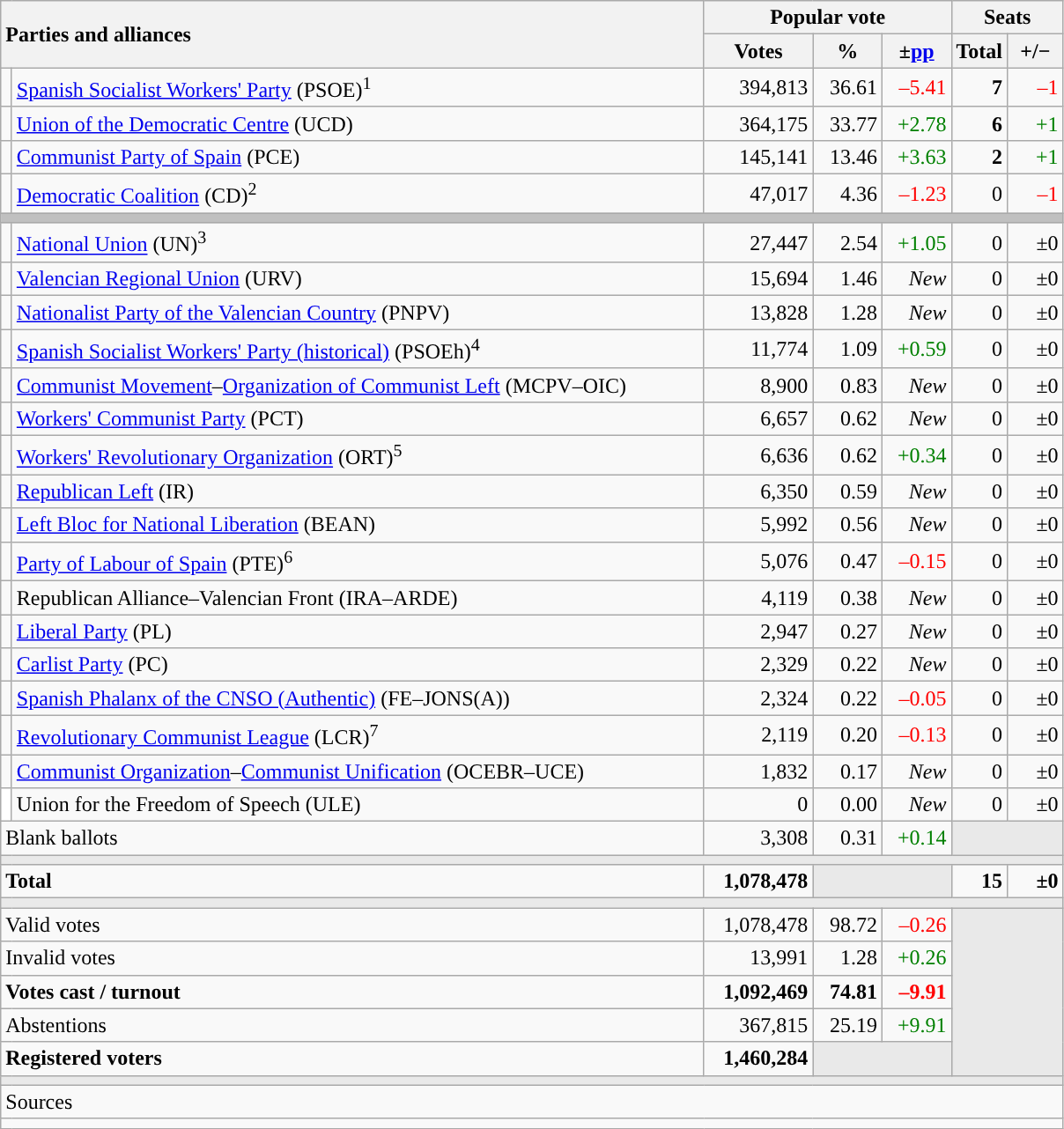<table class="wikitable" style="text-align:right;">
<tr>
<th style="text-align:left;" rowspan="2" colspan="2" width="525">Parties and alliances</th>
<th colspan="3">Popular vote</th>
<th colspan="2">Seats</th>
</tr>
<tr>
<th width="75">Votes</th>
<th width="45">%</th>
<th width="45">±<a href='#'>pp</a></th>
<th width="35">Total</th>
<th width="35">+/−</th>
</tr>
<tr>
<td width="1" style="color:inherit;background:"></td>
<td align="left"><a href='#'>Spanish Socialist Workers' Party</a> (PSOE)<sup>1</sup></td>
<td>394,813</td>
<td>36.61</td>
<td style="color:red;">–5.41</td>
<td><strong>7</strong></td>
<td style="color:red;">–1</td>
</tr>
<tr>
<td style="color:inherit;background:"></td>
<td align="left"><a href='#'>Union of the Democratic Centre</a> (UCD)</td>
<td>364,175</td>
<td>33.77</td>
<td style="color:green;">+2.78</td>
<td><strong>6</strong></td>
<td style="color:green;">+1</td>
</tr>
<tr>
<td style="color:inherit;background:"></td>
<td align="left"><a href='#'>Communist Party of Spain</a> (PCE)</td>
<td>145,141</td>
<td>13.46</td>
<td style="color:green;">+3.63</td>
<td><strong>2</strong></td>
<td style="color:green;">+1</td>
</tr>
<tr>
<td style="color:inherit;background:"></td>
<td align="left"><a href='#'>Democratic Coalition</a> (CD)<sup>2</sup></td>
<td>47,017</td>
<td>4.36</td>
<td style="color:red;">–1.23</td>
<td>0</td>
<td style="color:red;">–1</td>
</tr>
<tr>
<td colspan="7" bgcolor="#C0C0C0"></td>
</tr>
<tr>
<td style="color:inherit;background:"></td>
<td align="left"><a href='#'>National Union</a> (UN)<sup>3</sup></td>
<td>27,447</td>
<td>2.54</td>
<td style="color:green;">+1.05</td>
<td>0</td>
<td>±0</td>
</tr>
<tr>
<td style="color:inherit;background:"></td>
<td align="left"><a href='#'>Valencian Regional Union</a> (URV)</td>
<td>15,694</td>
<td>1.46</td>
<td><em>New</em></td>
<td>0</td>
<td>±0</td>
</tr>
<tr>
<td style="color:inherit;background:"></td>
<td align="left"><a href='#'>Nationalist Party of the Valencian Country</a> (PNPV)</td>
<td>13,828</td>
<td>1.28</td>
<td><em>New</em></td>
<td>0</td>
<td>±0</td>
</tr>
<tr>
<td style="color:inherit;background:"></td>
<td align="left"><a href='#'>Spanish Socialist Workers' Party (historical)</a> (PSOEh)<sup>4</sup></td>
<td>11,774</td>
<td>1.09</td>
<td style="color:green;">+0.59</td>
<td>0</td>
<td>±0</td>
</tr>
<tr>
<td style="color:inherit;background:"></td>
<td align="left"><a href='#'>Communist Movement</a>–<a href='#'>Organization of Communist Left</a> (MCPV–OIC)</td>
<td>8,900</td>
<td>0.83</td>
<td><em>New</em></td>
<td>0</td>
<td>±0</td>
</tr>
<tr>
<td style="color:inherit;background:"></td>
<td align="left"><a href='#'>Workers' Communist Party</a> (PCT)</td>
<td>6,657</td>
<td>0.62</td>
<td><em>New</em></td>
<td>0</td>
<td>±0</td>
</tr>
<tr>
<td style="color:inherit;background:"></td>
<td align="left"><a href='#'>Workers' Revolutionary Organization</a> (ORT)<sup>5</sup></td>
<td>6,636</td>
<td>0.62</td>
<td style="color:green;">+0.34</td>
<td>0</td>
<td>±0</td>
</tr>
<tr>
<td style="color:inherit;background:"></td>
<td align="left"><a href='#'>Republican Left</a> (IR)</td>
<td>6,350</td>
<td>0.59</td>
<td><em>New</em></td>
<td>0</td>
<td>±0</td>
</tr>
<tr>
<td style="color:inherit;background:"></td>
<td align="left"><a href='#'>Left Bloc for National Liberation</a> (BEAN)</td>
<td>5,992</td>
<td>0.56</td>
<td><em>New</em></td>
<td>0</td>
<td>±0</td>
</tr>
<tr>
<td style="color:inherit;background:"></td>
<td align="left"><a href='#'>Party of Labour of Spain</a> (PTE)<sup>6</sup></td>
<td>5,076</td>
<td>0.47</td>
<td style="color:red;">–0.15</td>
<td>0</td>
<td>±0</td>
</tr>
<tr>
<td style="color:inherit;background:"></td>
<td align="left">Republican Alliance–Valencian Front (IRA–ARDE)</td>
<td>4,119</td>
<td>0.38</td>
<td><em>New</em></td>
<td>0</td>
<td>±0</td>
</tr>
<tr>
<td style="color:inherit;background:"></td>
<td align="left"><a href='#'>Liberal Party</a> (PL)</td>
<td>2,947</td>
<td>0.27</td>
<td><em>New</em></td>
<td>0</td>
<td>±0</td>
</tr>
<tr>
<td style="color:inherit;background:"></td>
<td align="left"><a href='#'>Carlist Party</a> (PC)</td>
<td>2,329</td>
<td>0.22</td>
<td><em>New</em></td>
<td>0</td>
<td>±0</td>
</tr>
<tr>
<td style="color:inherit;background:"></td>
<td align="left"><a href='#'>Spanish Phalanx of the CNSO (Authentic)</a> (FE–JONS(A))</td>
<td>2,324</td>
<td>0.22</td>
<td style="color:red;">–0.05</td>
<td>0</td>
<td>±0</td>
</tr>
<tr>
<td style="color:inherit;background:"></td>
<td align="left"><a href='#'>Revolutionary Communist League</a> (LCR)<sup>7</sup></td>
<td>2,119</td>
<td>0.20</td>
<td style="color:red;">–0.13</td>
<td>0</td>
<td>±0</td>
</tr>
<tr>
<td style="color:inherit;background:"></td>
<td align="left"><a href='#'>Communist Organization</a>–<a href='#'>Communist Unification</a> (OCEBR–UCE)</td>
<td>1,832</td>
<td>0.17</td>
<td><em>New</em></td>
<td>0</td>
<td>±0</td>
</tr>
<tr>
<td bgcolor="white"></td>
<td align="left">Union for the Freedom of Speech (ULE)</td>
<td>0</td>
<td>0.00</td>
<td><em>New</em></td>
<td>0</td>
<td>±0</td>
</tr>
<tr>
<td align="left" colspan="2">Blank ballots</td>
<td>3,308</td>
<td>0.31</td>
<td style="color:green;">+0.14</td>
<td bgcolor="#E9E9E9" colspan="2"></td>
</tr>
<tr>
<td colspan="7" bgcolor="#E9E9E9"></td>
</tr>
<tr style="font-weight:bold;">
<td align="left" colspan="2">Total</td>
<td>1,078,478</td>
<td bgcolor="#E9E9E9" colspan="2"></td>
<td>15</td>
<td>±0</td>
</tr>
<tr>
<td colspan="7" bgcolor="#E9E9E9"></td>
</tr>
<tr>
<td align="left" colspan="2">Valid votes</td>
<td>1,078,478</td>
<td>98.72</td>
<td style="color:red;">–0.26</td>
<td bgcolor="#E9E9E9" colspan="2" rowspan="5"></td>
</tr>
<tr>
<td align="left" colspan="2">Invalid votes</td>
<td>13,991</td>
<td>1.28</td>
<td style="color:green;">+0.26</td>
</tr>
<tr style="font-weight:bold;">
<td align="left" colspan="2">Votes cast / turnout</td>
<td>1,092,469</td>
<td>74.81</td>
<td style="color:red;">–9.91</td>
</tr>
<tr>
<td align="left" colspan="2">Abstentions</td>
<td>367,815</td>
<td>25.19</td>
<td style="color:green;">+9.91</td>
</tr>
<tr style="font-weight:bold;">
<td align="left" colspan="2">Registered voters</td>
<td>1,460,284</td>
<td bgcolor="#E9E9E9" colspan="2"></td>
</tr>
<tr>
<td colspan="7" bgcolor="#E9E9E9"></td>
</tr>
<tr>
<td align="left" colspan="7">Sources</td>
</tr>
<tr>
<td colspan="7" style="text-align:left; max-width:790px;"></td>
</tr>
</table>
